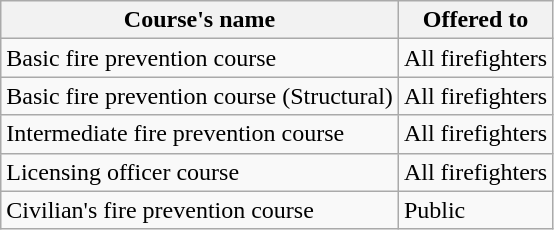<table class="wikitable">
<tr>
<th>Course's name</th>
<th>Offered to</th>
</tr>
<tr>
<td>Basic fire prevention course</td>
<td>All firefighters</td>
</tr>
<tr>
<td>Basic fire prevention course (Structural)</td>
<td>All firefighters</td>
</tr>
<tr>
<td>Intermediate fire prevention course</td>
<td>All firefighters</td>
</tr>
<tr>
<td>Licensing officer course</td>
<td>All firefighters</td>
</tr>
<tr>
<td>Civilian's fire prevention course</td>
<td>Public</td>
</tr>
</table>
